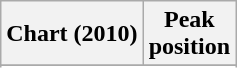<table class="wikitable sortable">
<tr>
<th align="left">Chart (2010)</th>
<th align="center">Peak<br>position</th>
</tr>
<tr>
</tr>
<tr>
</tr>
<tr>
</tr>
</table>
